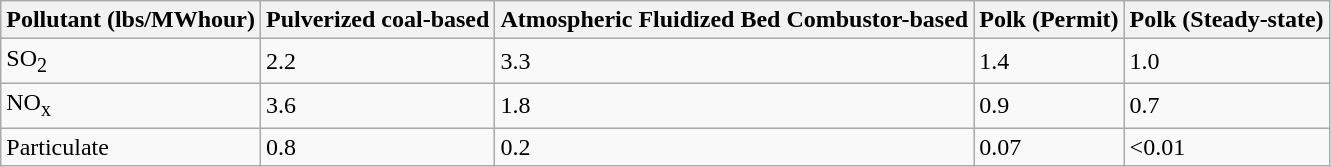<table class="wikitable">
<tr>
<th>Pollutant (lbs/MWhour)</th>
<th>Pulverized coal-based</th>
<th>Atmospheric Fluidized Bed Combustor-based</th>
<th>Polk (Permit)</th>
<th>Polk (Steady-state)</th>
</tr>
<tr>
<td>SO<sub>2</sub></td>
<td>2.2</td>
<td>3.3</td>
<td>1.4</td>
<td>1.0</td>
</tr>
<tr>
<td>NO<sub>x</sub></td>
<td>3.6</td>
<td>1.8</td>
<td>0.9</td>
<td>0.7</td>
</tr>
<tr>
<td>Particulate</td>
<td>0.8</td>
<td>0.2</td>
<td>0.07</td>
<td><0.01</td>
</tr>
</table>
